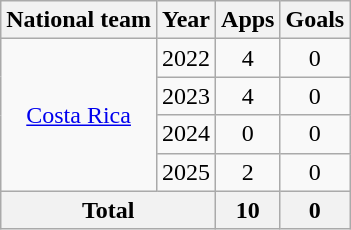<table class="wikitable" style="text-align:center">
<tr>
<th>National team</th>
<th>Year</th>
<th>Apps</th>
<th>Goals</th>
</tr>
<tr>
<td rowspan="4"><a href='#'>Costa Rica</a></td>
<td>2022</td>
<td>4</td>
<td>0</td>
</tr>
<tr>
<td>2023</td>
<td>4</td>
<td>0</td>
</tr>
<tr>
<td>2024</td>
<td>0</td>
<td>0</td>
</tr>
<tr>
<td>2025</td>
<td>2</td>
<td>0</td>
</tr>
<tr>
<th colspan="2">Total</th>
<th>10</th>
<th>0</th>
</tr>
</table>
